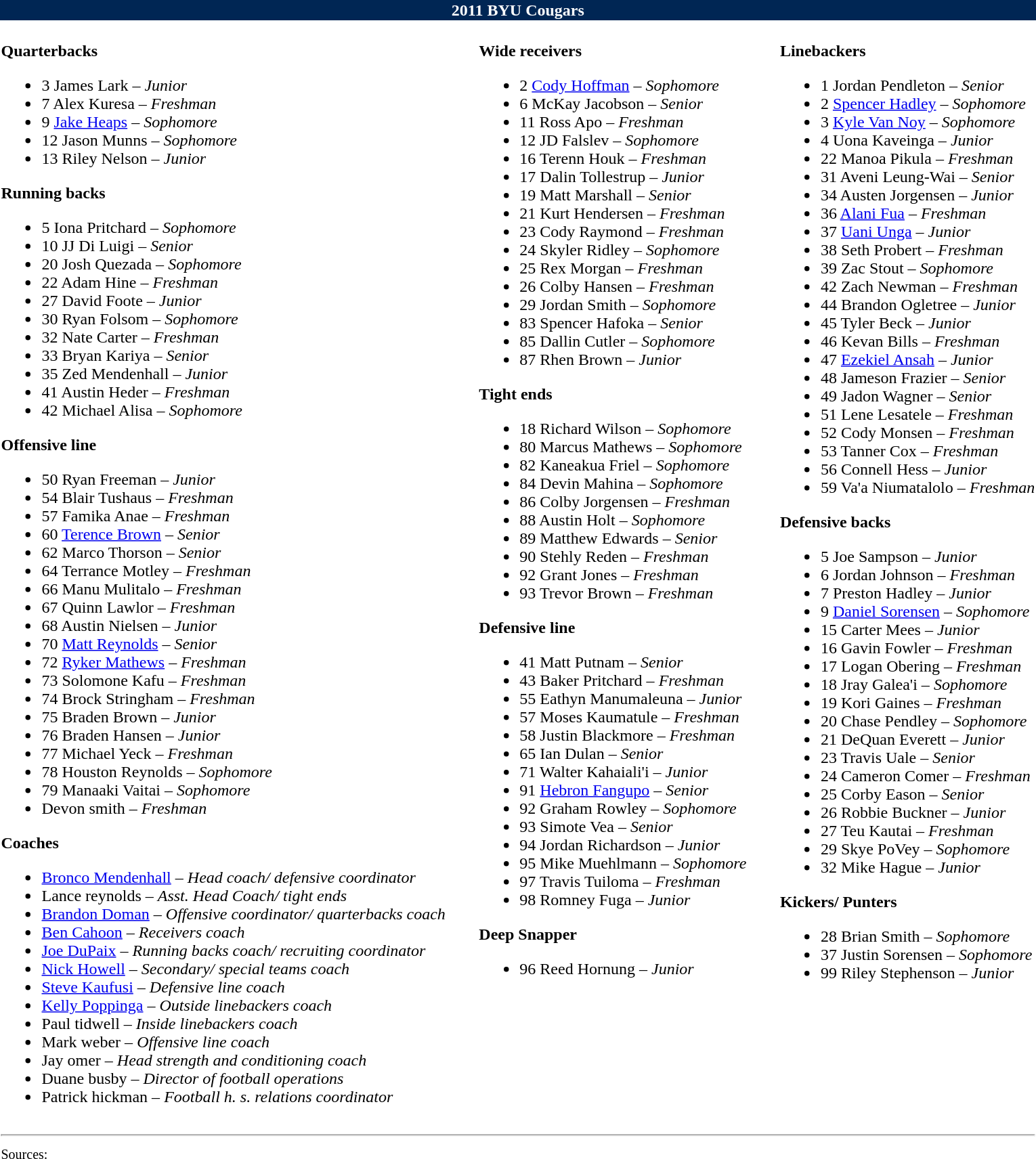<table class="toccolours" style="text-align: left;">
<tr>
<td colspan=11 style="color:#FFFFFF;background:#002654; text-align: center"><strong>2011 BYU Cougars</strong></td>
</tr>
<tr>
<td valign="top"><br><strong>Quarterbacks</strong><ul><li>3 James Lark – <em>Junior</em></li><li>7 Alex Kuresa – <em>Freshman</em></li><li>9 <a href='#'>Jake Heaps</a> – <em>Sophomore</em></li><li>12 Jason Munns – <em>Sophomore</em></li><li>13 Riley Nelson – <em>Junior</em></li></ul><strong>Running backs</strong><ul><li>5 Iona Pritchard – <em>Sophomore</em></li><li>10 JJ Di Luigi – <em>Senior</em></li><li>20 Josh Quezada – <em>Sophomore</em></li><li>22 Adam Hine – <em>Freshman</em></li><li>27 David Foote – <em>Junior</em></li><li>30 Ryan Folsom – <em>Sophomore</em></li><li>32 Nate Carter – <em>Freshman</em></li><li>33 Bryan Kariya – <em>Senior</em></li><li>35 Zed Mendenhall – <em>Junior</em></li><li>41 Austin Heder – <em>Freshman</em></li><li>42 Michael Alisa – <em>Sophomore</em></li></ul><strong>Offensive line</strong><ul><li>50 Ryan Freeman – <em>Junior</em></li><li>54 Blair Tushaus – <em>Freshman</em></li><li>57 Famika Anae – <em>Freshman</em></li><li>60 <a href='#'>Terence Brown</a> – <em>Senior</em></li><li>62 Marco Thorson – <em>Senior</em></li><li>64 Terrance Motley – <em>Freshman</em></li><li>66 Manu Mulitalo – <em>Freshman</em></li><li>67 Quinn Lawlor – <em>Freshman</em></li><li>68 Austin Nielsen – <em>Junior</em></li><li>70 <a href='#'>Matt Reynolds</a> – <em>Senior</em></li><li>72 <a href='#'>Ryker Mathews</a> – <em>Freshman</em></li><li>73 Solomone Kafu – <em>Freshman</em></li><li>74 Brock Stringham – <em>Freshman</em></li><li>75 Braden Brown – <em>Junior</em></li><li>76 Braden Hansen – <em>Junior</em></li><li>77 Michael Yeck – <em>Freshman</em></li><li>78 Houston Reynolds – <em>Sophomore</em></li><li>79 Manaaki Vaitai – <em>Sophomore</em></li><li>Devon smith – <em>Freshman</em></li></ul><strong>Coaches</strong><ul><li><a href='#'>Bronco Mendenhall</a> – <em>Head coach/ defensive coordinator</em></li><li>Lance reynolds – <em>Asst. Head Coach/ tight ends</em></li><li><a href='#'>Brandon Doman</a> – <em>Offensive coordinator/ quarterbacks coach</em></li><li><a href='#'>Ben Cahoon</a> – <em>Receivers coach</em></li><li><a href='#'>Joe DuPaix</a> – <em>Running backs coach/ recruiting coordinator</em></li><li><a href='#'>Nick Howell</a> – <em>Secondary/ special teams coach</em></li><li><a href='#'>Steve Kaufusi</a> – <em>Defensive line coach</em></li><li><a href='#'>Kelly Poppinga</a> – <em>Outside linebackers coach</em></li><li>Paul tidwell – <em>Inside linebackers coach</em></li><li>Mark weber – <em>Offensive line coach</em></li><li>Jay omer – <em>Head strength and conditioning coach</em></li><li>Duane busby – <em>Director of football operations</em></li><li>Patrick hickman – <em>Football h. s. relations coordinator</em></li></ul></td>
<td width="25"> </td>
<td valign="top"><br><strong>Wide receivers</strong><ul><li>2 <a href='#'>Cody Hoffman</a> – <em>Sophomore</em></li><li>6 McKay Jacobson – <em>Senior</em></li><li>11 Ross Apo – <em>Freshman</em></li><li>12 JD Falslev – <em>Sophomore</em></li><li>16 Terenn Houk – <em>Freshman</em></li><li>17 Dalin Tollestrup – <em>Junior</em></li><li>19 Matt Marshall – <em>Senior</em></li><li>21 Kurt Hendersen – <em>Freshman</em></li><li>23 Cody Raymond – <em>Freshman</em></li><li>24 Skyler Ridley – <em>Sophomore</em></li><li>25 Rex Morgan – <em>Freshman</em></li><li>26 Colby Hansen – <em>Freshman</em></li><li>29 Jordan Smith – <em>Sophomore</em></li><li>83 Spencer Hafoka – <em>Senior</em></li><li>85 Dallin Cutler – <em>Sophomore</em></li><li>87 Rhen Brown – <em>Junior</em></li></ul><strong>Tight ends</strong><ul><li>18 Richard Wilson – <em>Sophomore</em></li><li>80 Marcus Mathews – <em>Sophomore</em></li><li>82 Kaneakua Friel – <em>Sophomore</em></li><li>84 Devin Mahina – <em>Sophomore</em></li><li>86 Colby Jorgensen – <em>Freshman</em></li><li>88 Austin Holt – <em>Sophomore</em></li><li>89 Matthew Edwards – <em>Senior</em></li><li>90 Stehly Reden – <em>Freshman</em></li><li>92 Grant Jones – <em>Freshman</em></li><li>93 Trevor Brown – <em>Freshman</em></li></ul><strong>Defensive line</strong><ul><li>41 Matt Putnam – <em>Senior</em></li><li>43 Baker Pritchard – <em>Freshman</em></li><li>55 Eathyn Manumaleuna – <em>Junior</em></li><li>57 Moses Kaumatule – <em>Freshman</em></li><li>58 Justin Blackmore – <em>Freshman</em></li><li>65 Ian Dulan – <em>Senior</em></li><li>71 Walter Kahaiali'i – <em>Junior</em></li><li>91 <a href='#'>Hebron Fangupo</a> – <em>Senior</em></li><li>92 Graham Rowley – <em>Sophomore</em></li><li>93 Simote Vea – <em>Senior</em></li><li>94 Jordan Richardson – <em>Junior</em></li><li>95 Mike Muehlmann – <em>Sophomore</em></li><li>97 Travis Tuiloma – <em>Freshman</em></li><li>98 Romney Fuga – <em>Junior</em></li></ul><strong>Deep Snapper</strong><ul><li>96 Reed Hornung – <em>Junior</em></li></ul></td>
<td width="25"> </td>
<td valign="top"><br><strong>Linebackers</strong><ul><li>1 Jordan Pendleton – <em>Senior</em></li><li>2 <a href='#'>Spencer Hadley</a> – <em>Sophomore</em></li><li>3 <a href='#'>Kyle Van Noy</a> – <em>Sophomore</em></li><li>4 Uona Kaveinga – <em>Junior</em></li><li>22 Manoa Pikula – <em>Freshman</em></li><li>31 Aveni Leung-Wai – <em>Senior</em></li><li>34 Austen Jorgensen – <em>Junior</em></li><li>36 <a href='#'>Alani Fua</a> – <em>Freshman</em></li><li>37 <a href='#'>Uani Unga</a> – <em>Junior</em></li><li>38 Seth Probert – <em>Freshman</em></li><li>39 Zac Stout – <em>Sophomore</em></li><li>42 Zach Newman – <em>Freshman</em></li><li>44 Brandon Ogletree – <em>Junior</em></li><li>45 Tyler Beck – <em>Junior</em></li><li>46 Kevan Bills – <em>Freshman</em></li><li>47 <a href='#'>Ezekiel Ansah</a> – <em>Junior</em></li><li>48 Jameson Frazier – <em>Senior</em></li><li>49 Jadon Wagner – <em>Senior</em></li><li>51 Lene Lesatele – <em>Freshman</em></li><li>52 Cody Monsen – <em>Freshman</em></li><li>53 Tanner Cox – <em>Freshman</em></li><li>56 Connell Hess – <em>Junior</em></li><li>59 Va'a Niumatalolo – <em>Freshman</em></li></ul><strong>Defensive backs</strong><ul><li>5 Joe Sampson – <em>Junior</em></li><li>6 Jordan Johnson – <em>Freshman</em></li><li>7 Preston Hadley – <em>Junior</em></li><li>9 <a href='#'>Daniel Sorensen</a> – <em>Sophomore</em></li><li>15 Carter Mees – <em>Junior</em></li><li>16 Gavin Fowler – <em>Freshman</em></li><li>17 Logan Obering – <em>Freshman</em></li><li>18 Jray Galea'i – <em>Sophomore</em></li><li>19 Kori Gaines – <em>Freshman</em></li><li>20 Chase Pendley – <em>Sophomore</em></li><li>21 DeQuan Everett – <em>Junior</em></li><li>23 Travis Uale – <em>Senior</em></li><li>24 Cameron Comer – <em>Freshman</em></li><li>25 Corby Eason – <em>Senior</em></li><li>26 Robbie Buckner – <em>Junior</em></li><li>27 Teu Kautai – <em>Freshman</em></li><li>29 Skye PoVey – <em>Sophomore</em></li><li>32 Mike Hague – <em>Junior</em></li></ul><strong>Kickers/ Punters</strong><ul><li>28 Brian Smith – <em>Sophomore</em></li><li>37 Justin Sorensen – <em>Sophomore</em></li><li>99 Riley Stephenson – <em>Junior</em></li></ul></td>
</tr>
<tr>
<td colspan="7"><hr><small>Sources: </small></td>
</tr>
</table>
